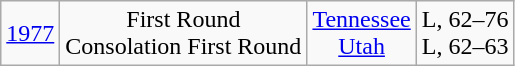<table class="wikitable">
<tr align="center">
<td><a href='#'>1977</a></td>
<td>First Round<br>Consolation First Round</td>
<td><a href='#'>Tennessee</a><br><a href='#'>Utah</a></td>
<td>L, 62–76<br>L, 62–63</td>
</tr>
</table>
